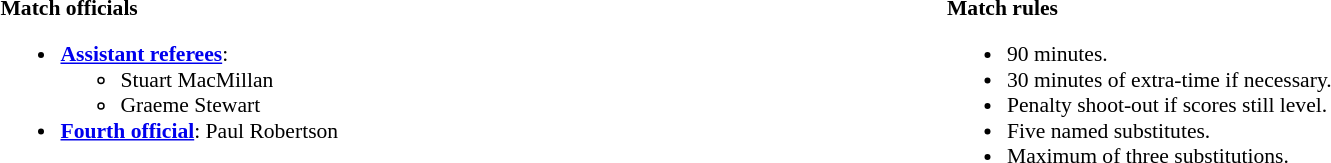<table style="width:100%; font-size:90%;">
<tr>
<td style="width:50%; vertical-align:top;"><br><strong>Match officials</strong><ul><li><strong><a href='#'>Assistant referees</a></strong>:<ul><li>Stuart MacMillan</li><li>Graeme Stewart</li></ul></li><li><strong><a href='#'>Fourth official</a></strong>: Paul Robertson</li></ul></td>
<td style="width:50%; vertical-align:top;"><br><strong>Match rules</strong><ul><li>90 minutes.</li><li>30 minutes of extra-time if necessary.</li><li>Penalty shoot-out if scores still level.</li><li>Five named substitutes.</li><li>Maximum of three substitutions.</li></ul></td>
</tr>
</table>
